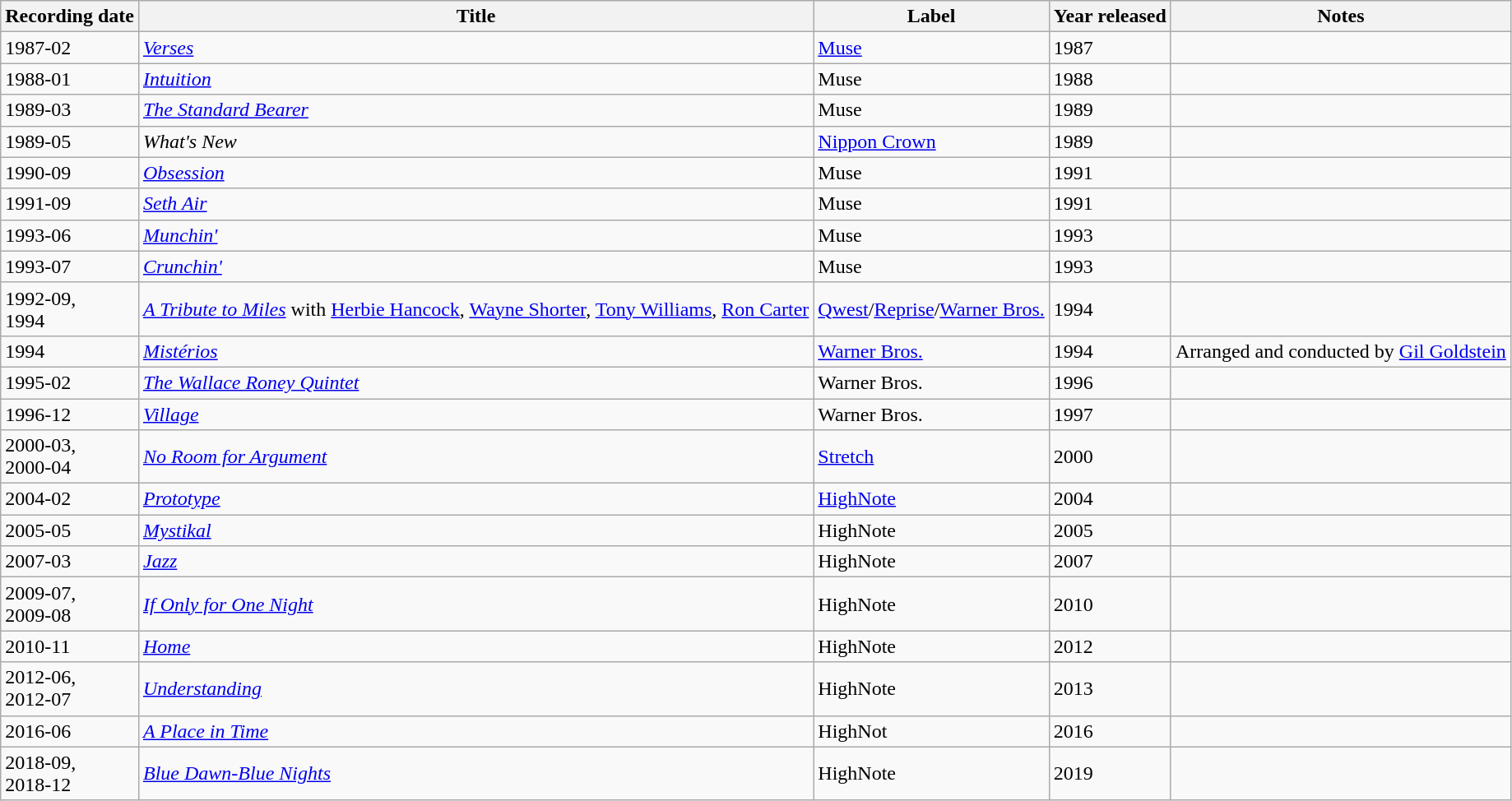<table class="wikitable sortable">
<tr>
<th>Recording date</th>
<th>Title</th>
<th>Label</th>
<th>Year released</th>
<th>Notes</th>
</tr>
<tr>
<td>1987-02</td>
<td><em><a href='#'>Verses</a></em></td>
<td><a href='#'>Muse</a></td>
<td>1987</td>
<td></td>
</tr>
<tr>
<td>1988-01</td>
<td><em><a href='#'>Intuition</a></em></td>
<td>Muse</td>
<td>1988</td>
<td></td>
</tr>
<tr>
<td>1989-03</td>
<td><em><a href='#'>The Standard Bearer</a></em></td>
<td>Muse</td>
<td>1989</td>
<td></td>
</tr>
<tr>
<td>1989-05</td>
<td><em>What's New</em></td>
<td><a href='#'>Nippon Crown</a></td>
<td>1989</td>
<td></td>
</tr>
<tr>
<td>1990-09</td>
<td><em><a href='#'>Obsession</a></em></td>
<td>Muse</td>
<td>1991</td>
<td></td>
</tr>
<tr>
<td>1991-09</td>
<td><em><a href='#'>Seth Air</a></em></td>
<td>Muse</td>
<td>1991</td>
<td></td>
</tr>
<tr>
<td>1993-06</td>
<td><em><a href='#'>Munchin'</a></em></td>
<td>Muse</td>
<td>1993</td>
<td></td>
</tr>
<tr>
<td>1993-07</td>
<td><em><a href='#'>Crunchin'</a></em></td>
<td>Muse</td>
<td>1993</td>
<td></td>
</tr>
<tr>
<td>1992-09, <br>1994</td>
<td><em><a href='#'>A Tribute to Miles</a></em> with <a href='#'>Herbie Hancock</a>, <a href='#'>Wayne Shorter</a>, <a href='#'>Tony Williams</a>, <a href='#'>Ron Carter</a></td>
<td><a href='#'>Qwest</a>/<a href='#'>Reprise</a>/<a href='#'>Warner Bros.</a></td>
<td>1994</td>
<td></td>
</tr>
<tr>
<td>1994</td>
<td><em><a href='#'>Mistérios</a></em></td>
<td><a href='#'>Warner Bros.</a></td>
<td>1994</td>
<td>Arranged and conducted by <a href='#'>Gil Goldstein</a></td>
</tr>
<tr>
<td>1995-02</td>
<td><em><a href='#'>The Wallace Roney Quintet</a></em></td>
<td>Warner Bros.</td>
<td>1996</td>
<td></td>
</tr>
<tr>
<td>1996-12</td>
<td><em><a href='#'>Village</a></em></td>
<td>Warner Bros.</td>
<td>1997</td>
<td></td>
</tr>
<tr>
<td>2000-03, <br>2000-04</td>
<td><em><a href='#'>No Room for Argument</a></em></td>
<td><a href='#'>Stretch</a></td>
<td>2000</td>
<td></td>
</tr>
<tr>
<td>2004-02</td>
<td><em><a href='#'>Prototype</a></em></td>
<td><a href='#'>HighNote</a></td>
<td>2004</td>
<td></td>
</tr>
<tr>
<td>2005-05</td>
<td><em><a href='#'>Mystikal</a></em></td>
<td>HighNote</td>
<td>2005</td>
<td></td>
</tr>
<tr>
<td>2007-03</td>
<td><em><a href='#'>Jazz</a></em></td>
<td>HighNote</td>
<td>2007</td>
<td></td>
</tr>
<tr>
<td>2009-07, <br>2009-08</td>
<td><em><a href='#'>If Only for One Night</a></em></td>
<td>HighNote</td>
<td>2010</td>
<td></td>
</tr>
<tr>
<td>2010-11</td>
<td><em><a href='#'>Home</a></em></td>
<td>HighNote</td>
<td>2012</td>
<td></td>
</tr>
<tr>
<td>2012-06, <br>2012-07</td>
<td><em><a href='#'>Understanding</a></em></td>
<td>HighNote</td>
<td>2013</td>
<td></td>
</tr>
<tr>
<td>2016-06</td>
<td><em><a href='#'>A Place in Time</a></em></td>
<td>HighNot</td>
<td>2016</td>
<td></td>
</tr>
<tr>
<td>2018-09, <br>2018-12</td>
<td><em><a href='#'>Blue Dawn-Blue Nights</a></em></td>
<td>HighNote</td>
<td>2019</td>
<td></td>
</tr>
</table>
